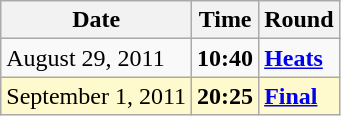<table class="wikitable">
<tr>
<th>Date</th>
<th>Time</th>
<th>Round</th>
</tr>
<tr>
<td>August 29, 2011</td>
<td><strong>10:40</strong></td>
<td><strong><a href='#'>Heats</a></strong></td>
</tr>
<tr style=background:lemonchiffon>
<td>September 1, 2011</td>
<td><strong>20:25</strong></td>
<td><strong><a href='#'>Final</a></strong></td>
</tr>
</table>
